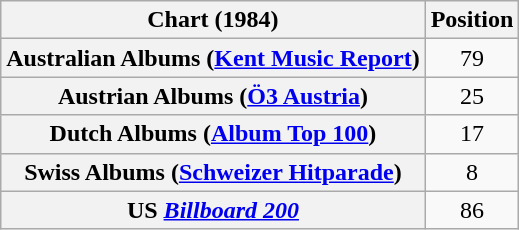<table class="wikitable sortable plainrowheaders" style="text-align:center">
<tr>
<th scope="col">Chart (1984)</th>
<th scope="col">Position</th>
</tr>
<tr>
<th scope="row">Australian Albums (<a href='#'>Kent Music Report</a>)</th>
<td>79</td>
</tr>
<tr>
<th scope="row">Austrian Albums (<a href='#'>Ö3 Austria</a>)</th>
<td>25</td>
</tr>
<tr>
<th scope="row">Dutch Albums (<a href='#'>Album Top 100</a>)</th>
<td>17</td>
</tr>
<tr>
<th scope="row">Swiss Albums (<a href='#'>Schweizer Hitparade</a>)</th>
<td>8</td>
</tr>
<tr>
<th scope="row">US <em><a href='#'>Billboard 200</a></em></th>
<td>86</td>
</tr>
</table>
